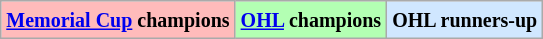<table class="wikitable">
<tr>
<td bgcolor="#FFBBBB"><small><strong><a href='#'>Memorial Cup</a> champions</strong></small></td>
<td bgcolor="#B3FFB3"><small><strong><a href='#'>OHL</a> champions</strong></small></td>
<td bgcolor="#D0E7FF"><small><strong>OHL runners-up</strong></small></td>
</tr>
</table>
